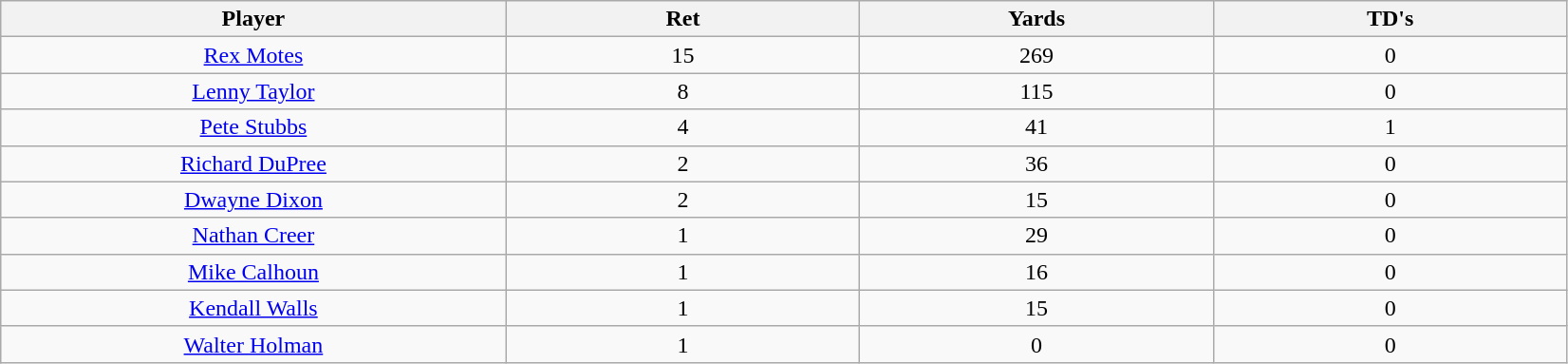<table class="wikitable sortable">
<tr>
<th bgcolor="#DDDDFF" width="10%">Player</th>
<th bgcolor="#DDDDFF" width="7%">Ret</th>
<th bgcolor="#DDDDFF" width="7%">Yards</th>
<th bgcolor="#DDDDFF" width="7%">TD's</th>
</tr>
<tr align="center">
<td><a href='#'>Rex Motes</a></td>
<td>15</td>
<td>269</td>
<td>0</td>
</tr>
<tr align="center">
<td><a href='#'>Lenny Taylor</a></td>
<td>8</td>
<td>115</td>
<td>0</td>
</tr>
<tr align="center">
<td><a href='#'>Pete Stubbs</a></td>
<td>4</td>
<td>41</td>
<td>1</td>
</tr>
<tr align="center">
<td><a href='#'>Richard DuPree</a></td>
<td>2</td>
<td>36</td>
<td>0</td>
</tr>
<tr align="center">
<td><a href='#'>Dwayne Dixon</a></td>
<td>2</td>
<td>15</td>
<td>0</td>
</tr>
<tr align="center">
<td><a href='#'>Nathan Creer</a></td>
<td>1</td>
<td>29</td>
<td>0</td>
</tr>
<tr align="center">
<td><a href='#'>Mike Calhoun</a></td>
<td>1</td>
<td>16</td>
<td>0</td>
</tr>
<tr align="center">
<td><a href='#'>Kendall Walls</a></td>
<td>1</td>
<td>15</td>
<td>0</td>
</tr>
<tr align="center">
<td><a href='#'>Walter Holman</a></td>
<td>1</td>
<td>0</td>
<td>0</td>
</tr>
</table>
